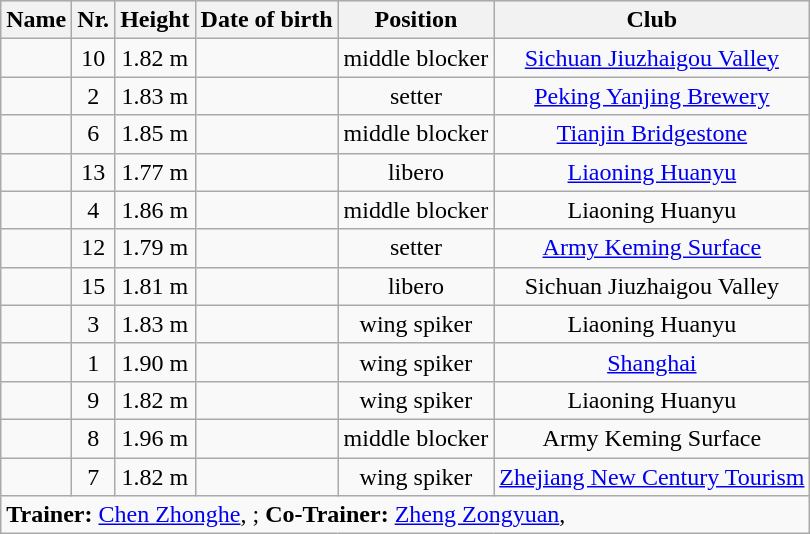<table class="wikitable sortable" style="margin-bottom:0">
<tr style="text-align:center; background:lavender;">
<th>Name</th>
<th>Nr.</th>
<th>Height</th>
<th>Date of birth</th>
<th>Position</th>
<th>Club</th>
</tr>
<tr style="text-align:center;">
<td align="left"></td>
<td>10</td>
<td>1.82 m</td>
<td></td>
<td>middle blocker</td>
<td><a href='#'>Sichuan Jiuzhaigou Valley</a></td>
</tr>
<tr style="text-align:center;">
<td align="left"></td>
<td>2</td>
<td>1.83 m</td>
<td></td>
<td>setter</td>
<td><a href='#'>Peking Yanjing Brewery</a></td>
</tr>
<tr style="text-align:center;">
<td align="left"></td>
<td>6</td>
<td>1.85 m</td>
<td></td>
<td>middle blocker</td>
<td><a href='#'>Tianjin Bridgestone</a></td>
</tr>
<tr style="text-align:center;">
<td align="left"></td>
<td>13</td>
<td>1.77 m</td>
<td></td>
<td>libero</td>
<td><a href='#'>Liaoning Huanyu</a></td>
</tr>
<tr style="text-align:center;">
<td align="left"></td>
<td>4</td>
<td>1.86 m</td>
<td></td>
<td>middle blocker</td>
<td>Liaoning Huanyu</td>
</tr>
<tr style="text-align:center;">
<td align="left"></td>
<td>12</td>
<td>1.79 m</td>
<td></td>
<td>setter</td>
<td><a href='#'>Army Keming Surface</a></td>
</tr>
<tr style="text-align:center;">
<td align="left"></td>
<td>15</td>
<td>1.81 m</td>
<td></td>
<td>libero</td>
<td>Sichuan Jiuzhaigou Valley</td>
</tr>
<tr style="text-align:center;">
<td align="left"></td>
<td>3</td>
<td>1.83 m</td>
<td></td>
<td>wing spiker</td>
<td>Liaoning Huanyu</td>
</tr>
<tr style="text-align:center;">
<td align="left"></td>
<td>1</td>
<td>1.90 m</td>
<td></td>
<td>wing spiker</td>
<td><a href='#'>Shanghai</a></td>
</tr>
<tr style="text-align:center;">
<td align="left"></td>
<td>9</td>
<td>1.82 m</td>
<td></td>
<td>wing spiker</td>
<td>Liaoning Huanyu</td>
</tr>
<tr style="text-align:center;">
<td align="left"></td>
<td>8</td>
<td>1.96 m</td>
<td></td>
<td>middle blocker</td>
<td>Army Keming Surface</td>
</tr>
<tr style="text-align:center;">
<td align="left"></td>
<td>7</td>
<td>1.82 m</td>
<td></td>
<td>wing spiker</td>
<td><a href='#'>Zhejiang New Century Tourism</a></td>
</tr>
<tr class="sortbottom">
<td colspan="6"><strong>Trainer:</strong> <a href='#'>Chen Zhonghe</a>, ; <strong>Co-Trainer:</strong> <a href='#'>Zheng Zongyuan</a>, </td>
</tr>
</table>
